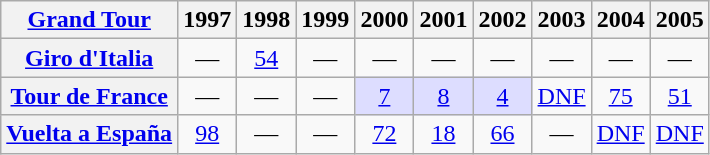<table class="wikitable plainrowheaders">
<tr style="text-align:center;">
<th scope="col"><a href='#'>Grand Tour</a></th>
<th scope="col">1997</th>
<th scope="col">1998</th>
<th scope="col">1999</th>
<th scope="col">2000</th>
<th scope="col">2001</th>
<th scope="col">2002</th>
<th scope="col">2003</th>
<th scope="col">2004</th>
<th scope="col">2005</th>
</tr>
<tr style="text-align:center;">
<th scope="row"> <a href='#'>Giro d'Italia</a></th>
<td>—</td>
<td><a href='#'>54</a></td>
<td>—</td>
<td>—</td>
<td>—</td>
<td>—</td>
<td>—</td>
<td>—</td>
<td>—</td>
</tr>
<tr style="text-align:center;">
<th scope="row"> <a href='#'>Tour de France</a></th>
<td>—</td>
<td>—</td>
<td>—</td>
<td style="background:#ddddff;"><a href='#'>7</a></td>
<td style="background:#ddddff;"><a href='#'>8</a></td>
<td style="background:#ddddff;"><a href='#'>4</a></td>
<td><a href='#'>DNF</a></td>
<td><a href='#'>75</a></td>
<td><a href='#'>51</a></td>
</tr>
<tr style="text-align:center;">
<th scope="row"> <a href='#'>Vuelta a España</a></th>
<td><a href='#'>98</a></td>
<td>—</td>
<td>—</td>
<td><a href='#'>72</a></td>
<td><a href='#'>18</a></td>
<td><a href='#'>66</a></td>
<td>—</td>
<td><a href='#'>DNF</a></td>
<td><a href='#'>DNF</a></td>
</tr>
</table>
